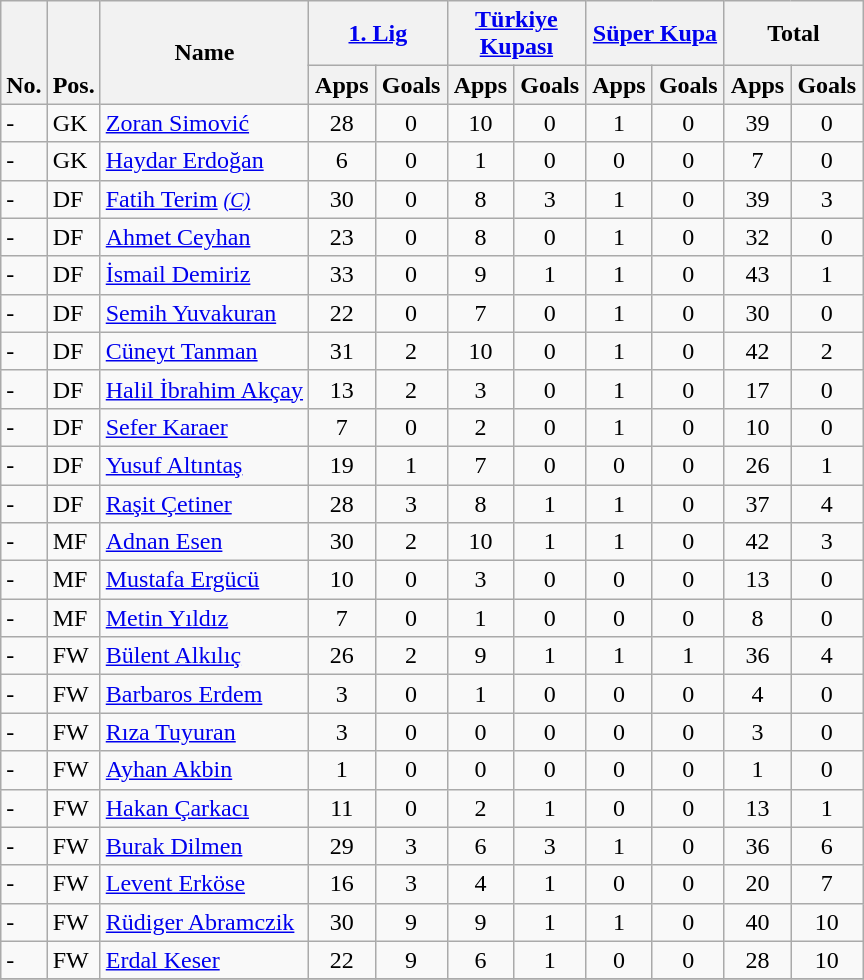<table class="wikitable" style="text-align:center">
<tr>
<th rowspan="2" valign="bottom">No.</th>
<th rowspan="2" valign="bottom">Pos.</th>
<th rowspan="2">Name</th>
<th colspan="2" width="85"><a href='#'>1. Lig</a></th>
<th colspan="2" width="85"><a href='#'>Türkiye Kupası</a></th>
<th colspan="2" width="85"><a href='#'>Süper Kupa</a></th>
<th colspan="2" width="85">Total</th>
</tr>
<tr>
<th>Apps</th>
<th>Goals</th>
<th>Apps</th>
<th>Goals</th>
<th>Apps</th>
<th>Goals</th>
<th>Apps</th>
<th>Goals</th>
</tr>
<tr>
<td align="left">-</td>
<td align="left">GK</td>
<td align="left"> <a href='#'>Zoran Simović</a></td>
<td>28</td>
<td>0</td>
<td>10</td>
<td>0</td>
<td>1</td>
<td>0</td>
<td>39</td>
<td>0</td>
</tr>
<tr>
<td align="left">-</td>
<td align="left">GK</td>
<td align="left"> <a href='#'>Haydar Erdoğan</a></td>
<td>6</td>
<td>0</td>
<td>1</td>
<td>0</td>
<td>0</td>
<td>0</td>
<td>7</td>
<td>0</td>
</tr>
<tr>
<td align="left">-</td>
<td align="left">DF</td>
<td align="left"> <a href='#'>Fatih Terim</a> <small><em><a href='#'>(C)</a></em></small></td>
<td>30</td>
<td>0</td>
<td>8</td>
<td>3</td>
<td>1</td>
<td>0</td>
<td>39</td>
<td>3</td>
</tr>
<tr>
<td align="left">-</td>
<td align="left">DF</td>
<td align="left"> <a href='#'>Ahmet Ceyhan</a></td>
<td>23</td>
<td>0</td>
<td>8</td>
<td>0</td>
<td>1</td>
<td>0</td>
<td>32</td>
<td>0</td>
</tr>
<tr>
<td align="left">-</td>
<td align="left">DF</td>
<td align="left"> <a href='#'>İsmail Demiriz</a></td>
<td>33</td>
<td>0</td>
<td>9</td>
<td>1</td>
<td>1</td>
<td>0</td>
<td>43</td>
<td>1</td>
</tr>
<tr>
<td align="left">-</td>
<td align="left">DF</td>
<td align="left"> <a href='#'>Semih Yuvakuran</a></td>
<td>22</td>
<td>0</td>
<td>7</td>
<td>0</td>
<td>1</td>
<td>0</td>
<td>30</td>
<td>0</td>
</tr>
<tr>
<td align="left">-</td>
<td align="left">DF</td>
<td align="left"> <a href='#'>Cüneyt Tanman</a></td>
<td>31</td>
<td>2</td>
<td>10</td>
<td>0</td>
<td>1</td>
<td>0</td>
<td>42</td>
<td>2</td>
</tr>
<tr>
<td align="left">-</td>
<td align="left">DF</td>
<td align="left"> <a href='#'>Halil İbrahim Akçay</a></td>
<td>13</td>
<td>2</td>
<td>3</td>
<td>0</td>
<td>1</td>
<td>0</td>
<td>17</td>
<td>0</td>
</tr>
<tr>
<td align="left">-</td>
<td align="left">DF</td>
<td align="left"> <a href='#'>Sefer Karaer</a></td>
<td>7</td>
<td>0</td>
<td>2</td>
<td>0</td>
<td>1</td>
<td>0</td>
<td>10</td>
<td>0</td>
</tr>
<tr>
<td align="left">-</td>
<td align="left">DF</td>
<td align="left"> <a href='#'>Yusuf Altıntaş</a></td>
<td>19</td>
<td>1</td>
<td>7</td>
<td>0</td>
<td>0</td>
<td>0</td>
<td>26</td>
<td>1</td>
</tr>
<tr>
<td align="left">-</td>
<td align="left">DF</td>
<td align="left"> <a href='#'>Raşit Çetiner</a></td>
<td>28</td>
<td>3</td>
<td>8</td>
<td>1</td>
<td>1</td>
<td>0</td>
<td>37</td>
<td>4</td>
</tr>
<tr>
<td align="left">-</td>
<td align="left">MF</td>
<td align="left"> <a href='#'>Adnan Esen</a></td>
<td>30</td>
<td>2</td>
<td>10</td>
<td>1</td>
<td>1</td>
<td>0</td>
<td>42</td>
<td>3</td>
</tr>
<tr>
<td align="left">-</td>
<td align="left">MF</td>
<td align="left"> <a href='#'>Mustafa Ergücü</a></td>
<td>10</td>
<td>0</td>
<td>3</td>
<td>0</td>
<td>0</td>
<td>0</td>
<td>13</td>
<td>0</td>
</tr>
<tr>
<td align="left">-</td>
<td align="left">MF</td>
<td align="left"> <a href='#'>Metin Yıldız</a></td>
<td>7</td>
<td>0</td>
<td>1</td>
<td>0</td>
<td>0</td>
<td>0</td>
<td>8</td>
<td>0</td>
</tr>
<tr>
<td align="left">-</td>
<td align="left">FW</td>
<td align="left"> <a href='#'>Bülent Alkılıç</a></td>
<td>26</td>
<td>2</td>
<td>9</td>
<td>1</td>
<td>1</td>
<td>1</td>
<td>36</td>
<td>4</td>
</tr>
<tr>
<td align="left">-</td>
<td align="left">FW</td>
<td align="left"> <a href='#'>Barbaros Erdem</a></td>
<td>3</td>
<td>0</td>
<td>1</td>
<td>0</td>
<td>0</td>
<td>0</td>
<td>4</td>
<td>0</td>
</tr>
<tr>
<td align="left">-</td>
<td align="left">FW</td>
<td align="left"> <a href='#'>Rıza Tuyuran</a></td>
<td>3</td>
<td>0</td>
<td>0</td>
<td>0</td>
<td>0</td>
<td>0</td>
<td>3</td>
<td>0</td>
</tr>
<tr>
<td align="left">-</td>
<td align="left">FW</td>
<td align="left"> <a href='#'>Ayhan Akbin</a></td>
<td>1</td>
<td>0</td>
<td>0</td>
<td>0</td>
<td>0</td>
<td>0</td>
<td>1</td>
<td>0</td>
</tr>
<tr>
<td align="left">-</td>
<td align="left">FW</td>
<td align="left"> <a href='#'>Hakan Çarkacı</a></td>
<td>11</td>
<td>0</td>
<td>2</td>
<td>1</td>
<td>0</td>
<td>0</td>
<td>13</td>
<td>1</td>
</tr>
<tr>
<td align="left">-</td>
<td align="left">FW</td>
<td align="left"> <a href='#'>Burak Dilmen</a></td>
<td>29</td>
<td>3</td>
<td>6</td>
<td>3</td>
<td>1</td>
<td>0</td>
<td>36</td>
<td>6</td>
</tr>
<tr>
<td align="left">-</td>
<td align="left">FW</td>
<td align="left"> <a href='#'>Levent Erköse</a></td>
<td>16</td>
<td>3</td>
<td>4</td>
<td>1</td>
<td>0</td>
<td>0</td>
<td>20</td>
<td>7</td>
</tr>
<tr>
<td align="left">-</td>
<td align="left">FW</td>
<td align="left"> <a href='#'>Rüdiger Abramczik</a></td>
<td>30</td>
<td>9</td>
<td>9</td>
<td>1</td>
<td>1</td>
<td>0</td>
<td>40</td>
<td>10</td>
</tr>
<tr>
<td align="left">-</td>
<td align="left">FW</td>
<td align="left"> <a href='#'>Erdal Keser</a></td>
<td>22</td>
<td>9</td>
<td>6</td>
<td>1</td>
<td>0</td>
<td>0</td>
<td>28</td>
<td>10</td>
</tr>
<tr>
</tr>
</table>
